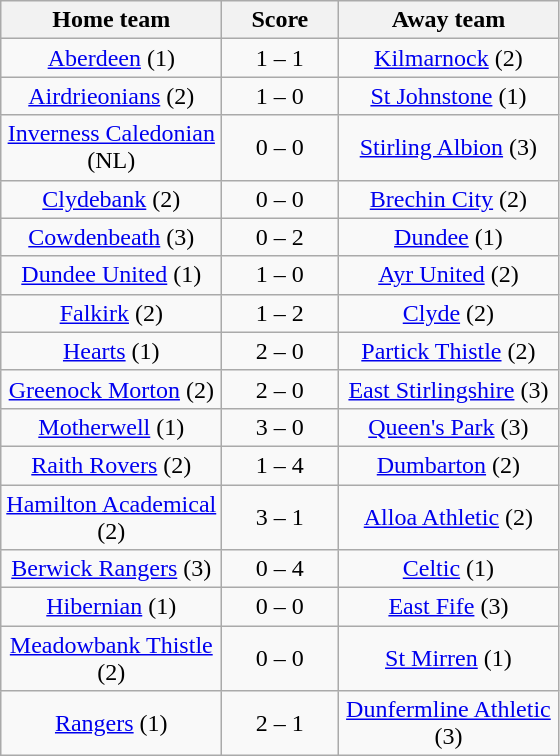<table class="wikitable" style="text-align: center">
<tr>
<th width=140>Home team</th>
<th width=70>Score</th>
<th width=140>Away team</th>
</tr>
<tr>
<td><a href='#'>Aberdeen</a>  (1)</td>
<td>1 – 1</td>
<td><a href='#'>Kilmarnock</a> (2)</td>
</tr>
<tr>
<td><a href='#'>Airdrieonians</a> (2)</td>
<td>1 – 0</td>
<td><a href='#'>St Johnstone</a> (1)</td>
</tr>
<tr>
<td><a href='#'>Inverness Caledonian</a> (NL)</td>
<td>0 – 0</td>
<td><a href='#'>Stirling Albion</a> (3)</td>
</tr>
<tr>
<td><a href='#'>Clydebank</a> (2)</td>
<td>0 – 0</td>
<td><a href='#'>Brechin City</a> (2)</td>
</tr>
<tr>
<td><a href='#'>Cowdenbeath</a> (3)</td>
<td>0 – 2</td>
<td><a href='#'>Dundee</a> (1)</td>
</tr>
<tr>
<td><a href='#'>Dundee United</a> (1)</td>
<td>1 – 0</td>
<td><a href='#'>Ayr United</a> (2)</td>
</tr>
<tr>
<td><a href='#'>Falkirk</a> (2)</td>
<td>1 – 2</td>
<td><a href='#'>Clyde</a> (2)</td>
</tr>
<tr>
<td><a href='#'>Hearts</a> (1)</td>
<td>2 – 0</td>
<td><a href='#'>Partick Thistle</a> (2)</td>
</tr>
<tr>
<td><a href='#'>Greenock Morton</a> (2)</td>
<td>2 – 0</td>
<td><a href='#'>East Stirlingshire</a> (3)</td>
</tr>
<tr>
<td><a href='#'>Motherwell</a> (1)</td>
<td>3 – 0</td>
<td><a href='#'>Queen's Park</a> (3)</td>
</tr>
<tr>
<td><a href='#'>Raith Rovers</a> (2)</td>
<td>1 – 4</td>
<td><a href='#'>Dumbarton</a> (2)</td>
</tr>
<tr>
<td><a href='#'>Hamilton Academical</a> (2)</td>
<td>3 – 1</td>
<td><a href='#'>Alloa Athletic</a> (2)</td>
</tr>
<tr>
<td><a href='#'>Berwick Rangers</a> (3)</td>
<td>0 – 4</td>
<td><a href='#'>Celtic</a> (1)</td>
</tr>
<tr>
<td><a href='#'>Hibernian</a> (1)</td>
<td>0 – 0</td>
<td><a href='#'>East Fife</a> (3)</td>
</tr>
<tr>
<td><a href='#'>Meadowbank Thistle</a> (2)</td>
<td>0 – 0</td>
<td><a href='#'>St Mirren</a> (1)</td>
</tr>
<tr>
<td><a href='#'>Rangers</a> (1)</td>
<td>2 – 1</td>
<td><a href='#'>Dunfermline Athletic</a> (3)</td>
</tr>
</table>
